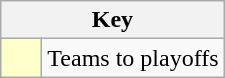<table class="wikitable" style="text-align: center;">
<tr>
<th colspan=2>Key</th>
</tr>
<tr>
<td style="background:#ffffcc; width:20px;"></td>
<td align=left>Teams to playoffs</td>
</tr>
</table>
